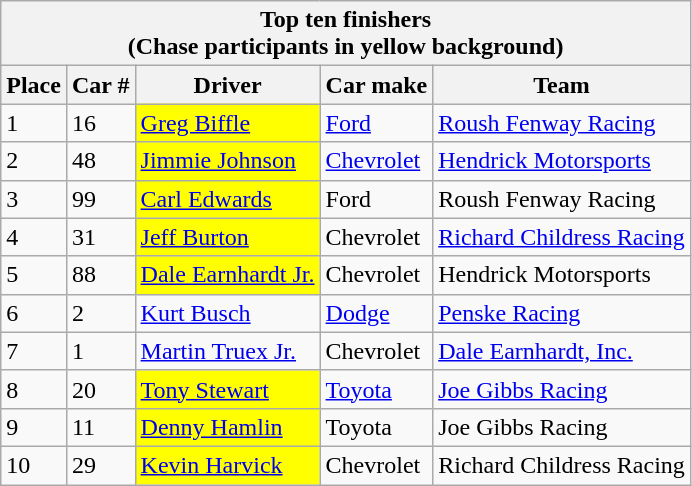<table class="wikitable" style="font-style:90%;">
<tr>
<th colspan="9">Top ten finishers<br>(Chase participants in yellow background)</th>
</tr>
<tr>
<th>Place</th>
<th>Car #</th>
<th>Driver</th>
<th>Car make</th>
<th>Team</th>
</tr>
<tr>
<td>1</td>
<td>16</td>
<td style="background:yellow;"><a href='#'>Greg Biffle</a></td>
<td><a href='#'>Ford</a></td>
<td><a href='#'>Roush Fenway Racing</a></td>
</tr>
<tr>
<td>2</td>
<td>48</td>
<td style="background:yellow;"><a href='#'>Jimmie Johnson</a></td>
<td><a href='#'>Chevrolet</a></td>
<td><a href='#'>Hendrick Motorsports</a></td>
</tr>
<tr>
<td>3</td>
<td>99</td>
<td style="background:yellow;"><a href='#'>Carl Edwards</a></td>
<td>Ford</td>
<td>Roush Fenway Racing</td>
</tr>
<tr>
<td>4</td>
<td>31</td>
<td style="background:yellow;"><a href='#'>Jeff Burton</a></td>
<td>Chevrolet</td>
<td><a href='#'>Richard Childress Racing</a></td>
</tr>
<tr>
<td>5</td>
<td>88</td>
<td style="background:yellow;"><a href='#'>Dale Earnhardt Jr.</a></td>
<td>Chevrolet</td>
<td>Hendrick Motorsports</td>
</tr>
<tr>
<td>6</td>
<td>2</td>
<td><a href='#'>Kurt Busch</a></td>
<td><a href='#'>Dodge</a></td>
<td><a href='#'>Penske Racing</a></td>
</tr>
<tr>
<td>7</td>
<td>1</td>
<td><a href='#'>Martin Truex Jr.</a></td>
<td>Chevrolet</td>
<td><a href='#'>Dale Earnhardt, Inc.</a></td>
</tr>
<tr>
<td>8</td>
<td>20</td>
<td style="background:yellow;"><a href='#'>Tony Stewart</a></td>
<td><a href='#'>Toyota</a></td>
<td><a href='#'>Joe Gibbs Racing</a></td>
</tr>
<tr>
<td>9</td>
<td>11</td>
<td style="background:yellow;"><a href='#'>Denny Hamlin</a></td>
<td>Toyota</td>
<td>Joe Gibbs Racing</td>
</tr>
<tr>
<td>10</td>
<td>29</td>
<td style="background:yellow;"><a href='#'>Kevin Harvick</a></td>
<td>Chevrolet</td>
<td>Richard Childress Racing</td>
</tr>
</table>
